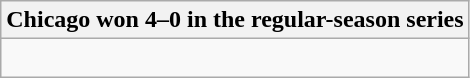<table class="wikitable collapsible collapsed">
<tr>
<th>Chicago won 4–0 in the regular-season series</th>
</tr>
<tr>
<td><br>


</td>
</tr>
</table>
